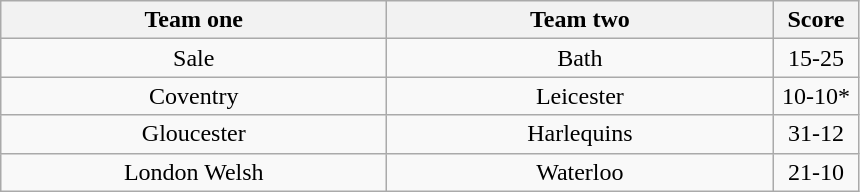<table class="wikitable" style="text-align: center">
<tr>
<th width=250>Team one</th>
<th width=250>Team two</th>
<th width=50>Score</th>
</tr>
<tr>
<td>Sale</td>
<td>Bath</td>
<td>15-25</td>
</tr>
<tr>
<td>Coventry</td>
<td>Leicester</td>
<td>10-10*</td>
</tr>
<tr>
<td>Gloucester</td>
<td>Harlequins</td>
<td>31-12</td>
</tr>
<tr>
<td>London Welsh</td>
<td>Waterloo</td>
<td>21-10</td>
</tr>
</table>
